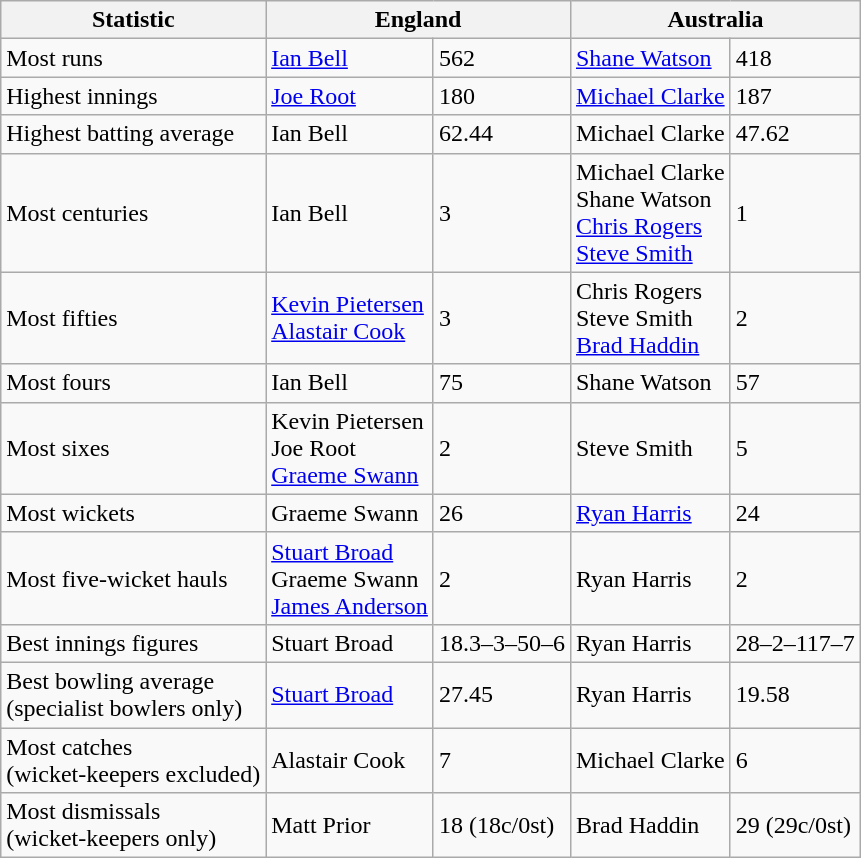<table class="wikitable">
<tr>
<th>Statistic</th>
<th colspan="2">England</th>
<th colspan="2">Australia</th>
</tr>
<tr>
<td>Most runs</td>
<td><a href='#'>Ian Bell</a></td>
<td>562</td>
<td><a href='#'>Shane Watson</a></td>
<td>418</td>
</tr>
<tr>
<td>Highest innings</td>
<td><a href='#'>Joe Root</a></td>
<td>180</td>
<td><a href='#'>Michael Clarke</a></td>
<td>187</td>
</tr>
<tr>
<td>Highest batting average</td>
<td>Ian Bell</td>
<td>62.44</td>
<td>Michael Clarke</td>
<td>47.62</td>
</tr>
<tr>
<td>Most centuries</td>
<td>Ian Bell</td>
<td>3</td>
<td>Michael Clarke<br>Shane Watson<br><a href='#'>Chris Rogers</a><br><a href='#'>Steve Smith</a></td>
<td>1</td>
</tr>
<tr>
<td>Most fifties</td>
<td><a href='#'>Kevin Pietersen</a><br><a href='#'>Alastair Cook</a></td>
<td>3</td>
<td>Chris Rogers<br>Steve Smith<br><a href='#'>Brad Haddin</a></td>
<td>2</td>
</tr>
<tr>
<td>Most fours</td>
<td>Ian Bell</td>
<td>75</td>
<td>Shane Watson</td>
<td>57</td>
</tr>
<tr>
<td>Most sixes</td>
<td>Kevin Pietersen<br>Joe Root<br><a href='#'>Graeme Swann</a></td>
<td>2</td>
<td>Steve Smith</td>
<td>5</td>
</tr>
<tr>
<td>Most wickets</td>
<td>Graeme Swann</td>
<td>26</td>
<td><a href='#'>Ryan Harris</a></td>
<td>24</td>
</tr>
<tr>
<td>Most five-wicket hauls</td>
<td><a href='#'>Stuart Broad</a><br>Graeme Swann<br><a href='#'>James Anderson</a></td>
<td>2</td>
<td>Ryan Harris</td>
<td>2</td>
</tr>
<tr>
<td>Best innings figures</td>
<td>Stuart Broad</td>
<td>18.3–3–50–6</td>
<td>Ryan Harris</td>
<td>28–2–117–7</td>
</tr>
<tr>
<td>Best bowling average<br>(specialist bowlers only)</td>
<td><a href='#'>Stuart Broad</a></td>
<td>27.45</td>
<td>Ryan Harris</td>
<td>19.58</td>
</tr>
<tr>
<td>Most catches<br>(wicket-keepers excluded)</td>
<td>Alastair Cook</td>
<td>7</td>
<td>Michael Clarke</td>
<td>6</td>
</tr>
<tr>
<td>Most dismissals<br>(wicket-keepers only)</td>
<td>Matt Prior</td>
<td>18 (18c/0st)</td>
<td>Brad Haddin</td>
<td>29 (29c/0st)</td>
</tr>
</table>
